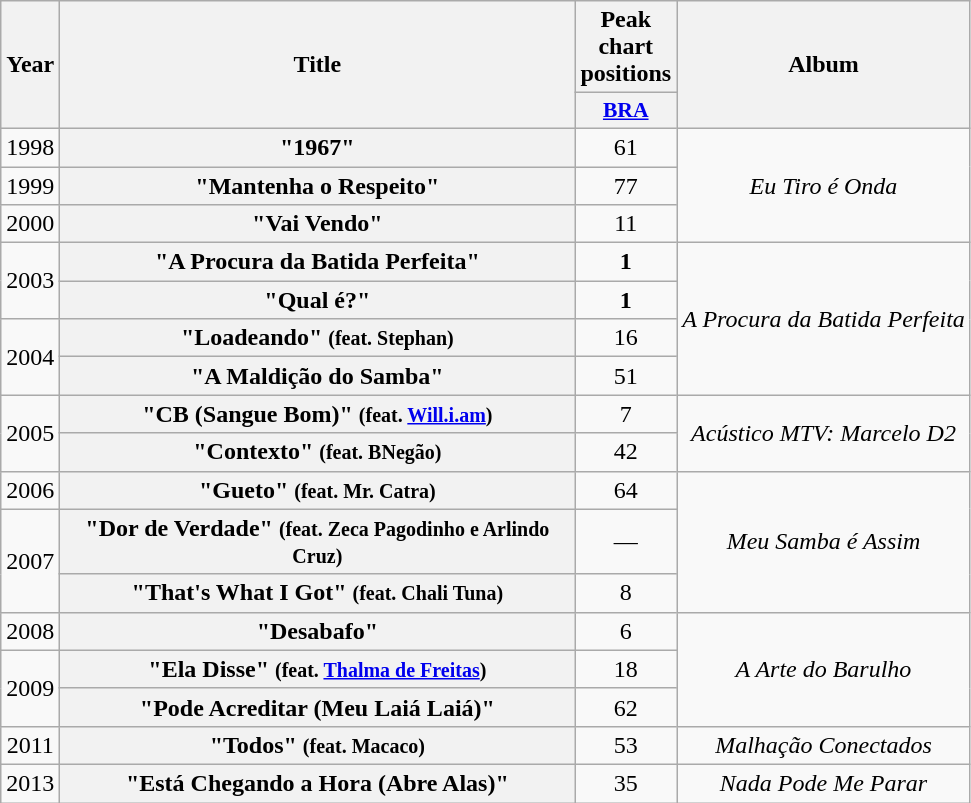<table class="wikitable plainrowheaders" style="text-align:center;">
<tr>
<th scope="col" rowspan="2">Year</th>
<th scope="col" rowspan="2" style="width:21em;">Title</th>
<th scope="col" colspan="1">Peak chart positions</th>
<th scope="col" rowspan="2">Album</th>
</tr>
<tr>
<th scope="col" style="width:2.5em;font-size:90%;"><a href='#'>BRA</a></th>
</tr>
<tr>
<td>1998</td>
<th scope="row">"1967"</th>
<td>61</td>
<td rowspan=3><em>Eu Tiro é Onda</em></td>
</tr>
<tr>
<td>1999</td>
<th scope="row">"Mantenha o Respeito"</th>
<td>77</td>
</tr>
<tr>
<td>2000</td>
<th scope="row">"Vai Vendo"</th>
<td>11</td>
</tr>
<tr>
<td rowspan=2>2003</td>
<th scope="row">"A Procura da Batida Perfeita"</th>
<td><strong>1</strong></td>
<td rowspan=4><em>A Procura da Batida Perfeita</em></td>
</tr>
<tr>
<th scope="row">"Qual é?"</th>
<td><strong>1</strong></td>
</tr>
<tr>
<td rowspan=2>2004</td>
<th scope="row">"Loadeando" <small>(feat. Stephan)</small></th>
<td>16</td>
</tr>
<tr>
<th scope="row">"A Maldição do Samba"</th>
<td>51</td>
</tr>
<tr>
<td rowspan=2>2005</td>
<th scope="row">"CB (Sangue Bom)" <small>(feat. <a href='#'>Will.i.am</a>)</small></th>
<td>7</td>
<td rowspan=2><em>Acústico MTV: Marcelo D2</em></td>
</tr>
<tr>
<th scope="row">"Contexto" <small>(feat. BNegão)</small></th>
<td>42</td>
</tr>
<tr>
<td>2006</td>
<th scope="row">"Gueto" <small>(feat. Mr. Catra)</small></th>
<td>64</td>
<td rowspan=3><em>Meu Samba é Assim</em></td>
</tr>
<tr>
<td rowspan=2>2007</td>
<th scope="row">"Dor de Verdade"  <small>(feat. Zeca Pagodinho e Arlindo Cruz)</small></th>
<td>—</td>
</tr>
<tr>
<th scope="row">"That's What I Got" <small>(feat. Chali Tuna)</small></th>
<td>8</td>
</tr>
<tr>
<td>2008</td>
<th scope="row">"Desabafo"</th>
<td>6</td>
<td rowspan=3><em>A Arte do Barulho</em></td>
</tr>
<tr>
<td rowspan=2>2009</td>
<th scope="row">"Ela Disse" <small>(feat. <a href='#'>Thalma de Freitas</a>)</small></th>
<td>18</td>
</tr>
<tr>
<th scope="row">"Pode Acreditar (Meu Laiá Laiá)"</th>
<td>62</td>
</tr>
<tr>
<td>2011</td>
<th scope="row">"Todos" <small>(feat. Macaco)</small></th>
<td>53</td>
<td rowspan=1><em>Malhação Conectados</em></td>
</tr>
<tr>
<td>2013</td>
<th scope="row">"Está Chegando a Hora (Abre Alas)"</th>
<td>35</td>
<td rowspan=1><em>Nada Pode Me Parar</em></td>
</tr>
</table>
